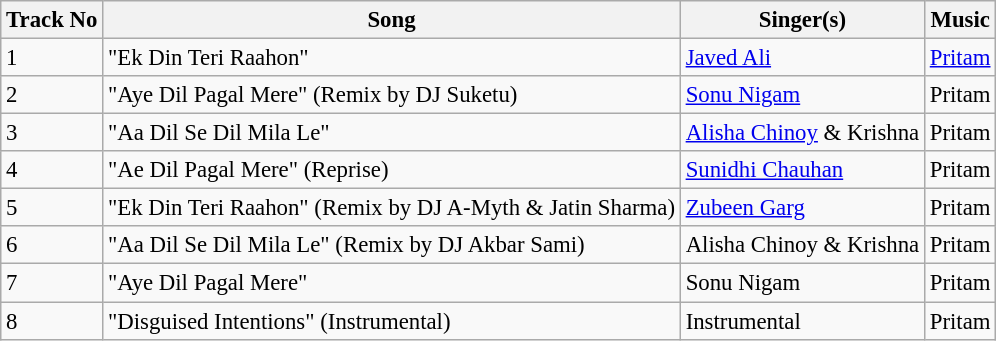<table class="wikitable tracklist" style="font-size:95%;">
<tr>
<th>Track No</th>
<th>Song</th>
<th>Singer(s)</th>
<th>Music</th>
</tr>
<tr>
<td>1</td>
<td>"Ek Din Teri Raahon"</td>
<td><a href='#'>Javed Ali</a></td>
<td><a href='#'>Pritam</a></td>
</tr>
<tr>
<td>2</td>
<td>"Aye Dil Pagal Mere" (Remix by DJ Suketu)</td>
<td><a href='#'>Sonu Nigam</a></td>
<td>Pritam</td>
</tr>
<tr>
<td>3</td>
<td>"Aa Dil Se Dil Mila Le"</td>
<td><a href='#'>Alisha Chinoy</a> & Krishna</td>
<td>Pritam</td>
</tr>
<tr>
<td>4</td>
<td>"Ae Dil Pagal Mere" (Reprise)</td>
<td><a href='#'>Sunidhi Chauhan</a></td>
<td>Pritam</td>
</tr>
<tr>
<td>5</td>
<td>"Ek Din Teri Raahon" (Remix by DJ A-Myth & Jatin Sharma)</td>
<td><a href='#'>Zubeen Garg</a></td>
<td>Pritam</td>
</tr>
<tr>
<td>6</td>
<td>"Aa Dil Se Dil Mila Le" (Remix by DJ Akbar Sami)</td>
<td>Alisha Chinoy & Krishna</td>
<td>Pritam</td>
</tr>
<tr>
<td>7</td>
<td>"Aye Dil Pagal Mere"</td>
<td>Sonu Nigam</td>
<td>Pritam</td>
</tr>
<tr>
<td>8</td>
<td>"Disguised Intentions" (Instrumental)</td>
<td>Instrumental</td>
<td>Pritam</td>
</tr>
</table>
